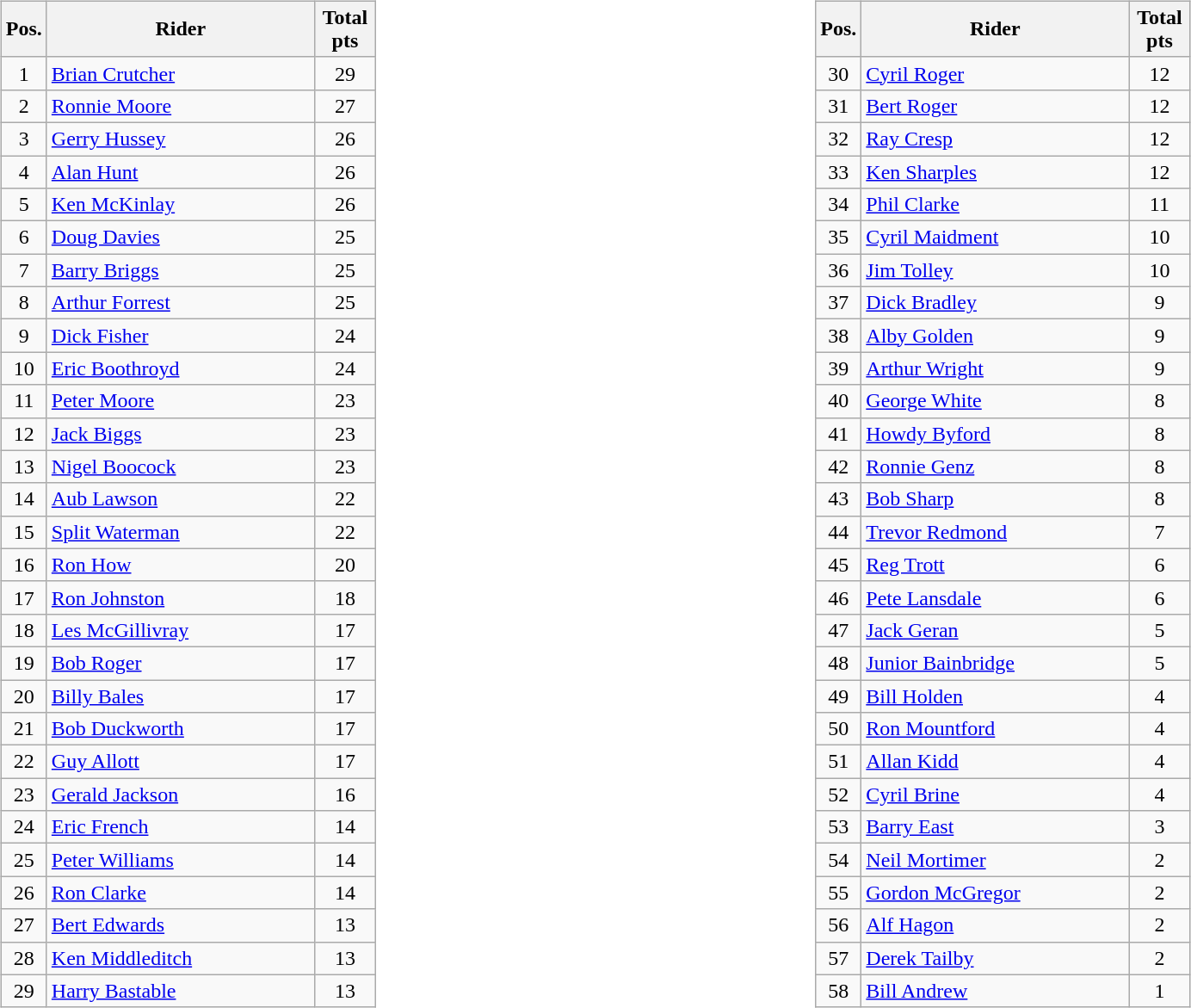<table width=100%>
<tr>
<td width=50% valign=top><br><table class="wikitable" style="text-align:center;">
<tr>
<th width=25px>Pos.</th>
<th width=200px>Rider</th>
<th width=40px>Total pts</th>
</tr>
<tr>
<td>1</td>
<td align=left> <a href='#'>Brian Crutcher</a></td>
<td>29</td>
</tr>
<tr>
<td>2</td>
<td align=left> <a href='#'>Ronnie Moore</a></td>
<td>27</td>
</tr>
<tr>
<td>3</td>
<td align=left> <a href='#'>Gerry Hussey</a></td>
<td>26</td>
</tr>
<tr>
<td>4</td>
<td align=left> <a href='#'>Alan Hunt</a></td>
<td>26</td>
</tr>
<tr>
<td>5</td>
<td align=left> <a href='#'>Ken McKinlay</a></td>
<td>26</td>
</tr>
<tr>
<td>6</td>
<td align=left> <a href='#'>Doug Davies</a></td>
<td>25</td>
</tr>
<tr>
<td>7</td>
<td align=left> <a href='#'>Barry Briggs</a></td>
<td>25</td>
</tr>
<tr>
<td>8</td>
<td align=left> <a href='#'>Arthur Forrest</a></td>
<td>25</td>
</tr>
<tr>
<td>9</td>
<td align=left> <a href='#'>Dick Fisher</a></td>
<td>24</td>
</tr>
<tr>
<td>10</td>
<td align=left> <a href='#'>Eric Boothroyd</a></td>
<td>24</td>
</tr>
<tr>
<td>11</td>
<td align=left> <a href='#'>Peter Moore</a></td>
<td>23</td>
</tr>
<tr>
<td>12</td>
<td align=left> <a href='#'>Jack Biggs</a></td>
<td>23</td>
</tr>
<tr>
<td>13</td>
<td align=left> <a href='#'>Nigel Boocock</a></td>
<td>23</td>
</tr>
<tr>
<td>14</td>
<td align=left> <a href='#'>Aub Lawson</a></td>
<td>22</td>
</tr>
<tr>
<td>15</td>
<td align=left> <a href='#'>Split Waterman</a></td>
<td>22</td>
</tr>
<tr>
<td>16</td>
<td align=left> <a href='#'>Ron How</a></td>
<td>20</td>
</tr>
<tr>
<td>17</td>
<td align=left> <a href='#'>Ron Johnston</a></td>
<td>18</td>
</tr>
<tr>
<td>18</td>
<td align=left> <a href='#'>Les McGillivray</a></td>
<td>17</td>
</tr>
<tr>
<td>19</td>
<td align=left> <a href='#'>Bob Roger</a></td>
<td>17</td>
</tr>
<tr>
<td>20</td>
<td align=left> <a href='#'>Billy Bales</a></td>
<td>17</td>
</tr>
<tr>
<td>21</td>
<td align=left> <a href='#'>Bob Duckworth</a></td>
<td>17</td>
</tr>
<tr>
<td>22</td>
<td align=left> <a href='#'>Guy Allott</a></td>
<td>17</td>
</tr>
<tr>
<td>23</td>
<td align=left> <a href='#'>Gerald Jackson</a></td>
<td>16</td>
</tr>
<tr>
<td>24</td>
<td align=left> <a href='#'>Eric French</a></td>
<td>14</td>
</tr>
<tr>
<td>25</td>
<td align=left> <a href='#'>Peter Williams</a></td>
<td>14</td>
</tr>
<tr>
<td>26</td>
<td align=left> <a href='#'>Ron Clarke</a></td>
<td>14</td>
</tr>
<tr>
<td>27</td>
<td align=left> <a href='#'>Bert Edwards</a></td>
<td>13</td>
</tr>
<tr>
<td>28</td>
<td align=left>  <a href='#'>Ken Middleditch</a></td>
<td>13</td>
</tr>
<tr>
<td>29</td>
<td align=left> <a href='#'>Harry Bastable</a></td>
<td>13</td>
</tr>
</table>
</td>
<td width=50% valign=top><br><table class="wikitable" style="text-align:center;">
<tr>
<th width=25px>Pos.</th>
<th width=200px>Rider</th>
<th width=40px>Total pts</th>
</tr>
<tr>
<td>30</td>
<td align=left> <a href='#'>Cyril Roger</a></td>
<td>12</td>
</tr>
<tr>
<td>31</td>
<td align=left> <a href='#'>Bert Roger</a></td>
<td>12</td>
</tr>
<tr>
<td>32</td>
<td align=left> <a href='#'>Ray Cresp</a></td>
<td>12</td>
</tr>
<tr>
<td>33</td>
<td align=left> <a href='#'>Ken Sharples</a></td>
<td>12</td>
</tr>
<tr>
<td>34</td>
<td align=left> <a href='#'>Phil Clarke</a></td>
<td>11</td>
</tr>
<tr>
<td>35</td>
<td align=left> <a href='#'>Cyril Maidment</a></td>
<td>10</td>
</tr>
<tr>
<td>36</td>
<td align=left> <a href='#'>Jim Tolley</a></td>
<td>10</td>
</tr>
<tr>
<td>37</td>
<td align=left> <a href='#'>Dick Bradley</a></td>
<td>9</td>
</tr>
<tr>
<td>38</td>
<td align=left> <a href='#'>Alby Golden</a></td>
<td>9</td>
</tr>
<tr>
<td>39</td>
<td align=left> <a href='#'>Arthur Wright</a></td>
<td>9</td>
</tr>
<tr>
<td>40</td>
<td align=left> <a href='#'>George White</a></td>
<td>8</td>
</tr>
<tr>
<td>41</td>
<td align=left> <a href='#'>Howdy Byford</a></td>
<td>8</td>
</tr>
<tr>
<td>42</td>
<td align=left> <a href='#'>Ronnie Genz</a></td>
<td>8</td>
</tr>
<tr>
<td>43</td>
<td align=left> <a href='#'>Bob Sharp</a></td>
<td>8</td>
</tr>
<tr>
<td>44</td>
<td align=left> <a href='#'>Trevor Redmond</a></td>
<td>7</td>
</tr>
<tr>
<td>45</td>
<td align=left> <a href='#'>Reg Trott</a></td>
<td>6</td>
</tr>
<tr>
<td>46</td>
<td align=left> <a href='#'>Pete Lansdale</a></td>
<td>6</td>
</tr>
<tr>
<td>47</td>
<td align=left> <a href='#'>Jack Geran</a></td>
<td>5</td>
</tr>
<tr>
<td>48</td>
<td align=left> <a href='#'>Junior Bainbridge</a></td>
<td>5</td>
</tr>
<tr>
<td>49</td>
<td align=left> <a href='#'>Bill Holden</a></td>
<td>4</td>
</tr>
<tr>
<td>50</td>
<td align=left> <a href='#'>Ron Mountford</a></td>
<td>4</td>
</tr>
<tr>
<td>51</td>
<td align=left> <a href='#'>Allan Kidd</a></td>
<td>4</td>
</tr>
<tr>
<td>52</td>
<td align=left> <a href='#'>Cyril Brine</a></td>
<td>4</td>
</tr>
<tr>
<td>53</td>
<td align=left> <a href='#'>Barry East</a></td>
<td>3</td>
</tr>
<tr>
<td>54</td>
<td align=left> <a href='#'>Neil Mortimer</a></td>
<td>2</td>
</tr>
<tr>
<td>55</td>
<td align=left> <a href='#'>Gordon McGregor</a></td>
<td>2</td>
</tr>
<tr>
<td>56</td>
<td align=left> <a href='#'>Alf Hagon</a></td>
<td>2</td>
</tr>
<tr>
<td>57</td>
<td align=left> <a href='#'>Derek Tailby</a></td>
<td>2</td>
</tr>
<tr>
<td>58</td>
<td align=left> <a href='#'>Bill Andrew</a></td>
<td>1</td>
</tr>
</table>
</td>
</tr>
</table>
